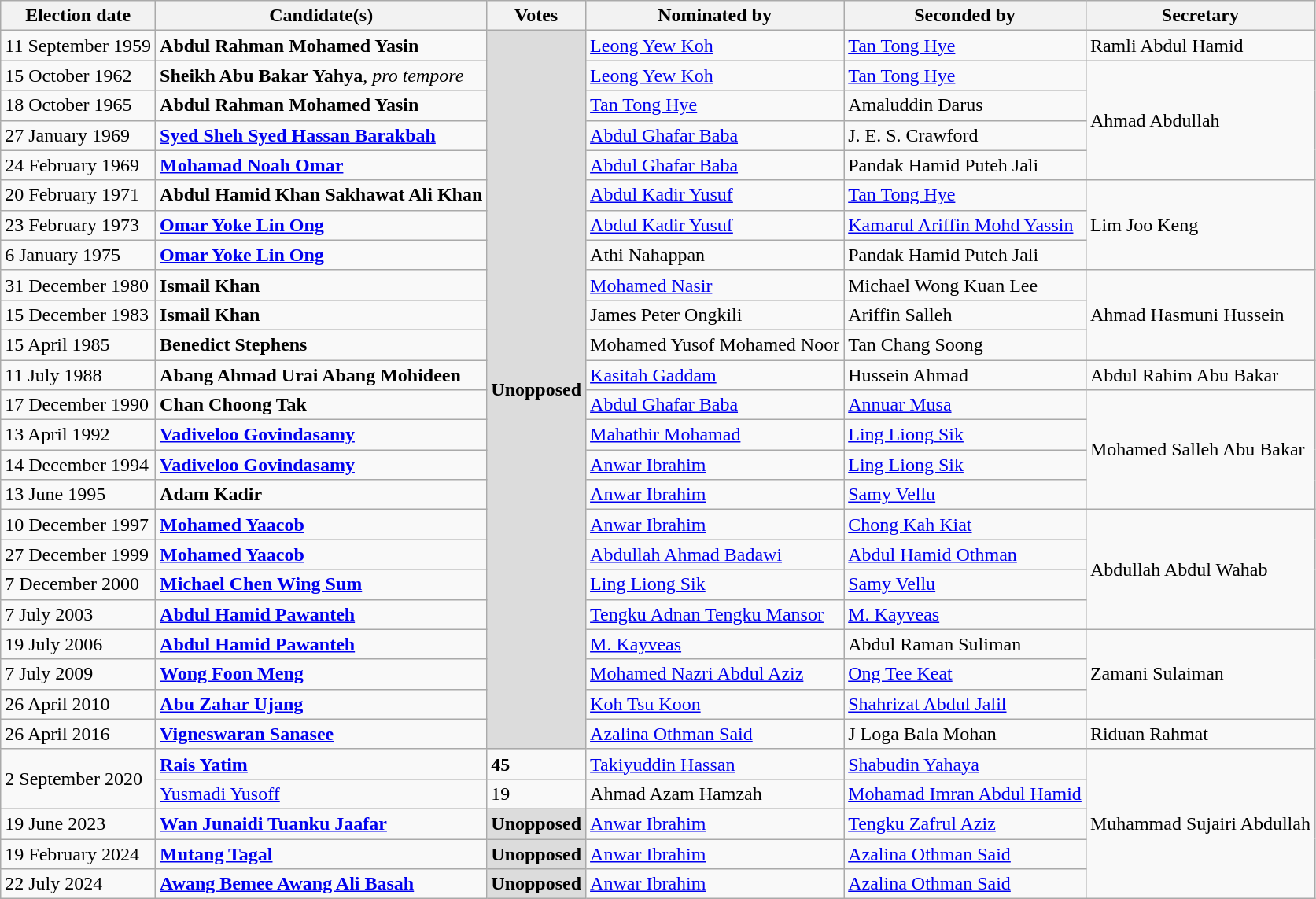<table class=wikitable>
<tr>
<th>Election date</th>
<th>Candidate(s)</th>
<th>Votes</th>
<th>Nominated by</th>
<th>Seconded by</th>
<th>Secretary</th>
</tr>
<tr>
<td>11 September 1959</td>
<td><strong>Abdul Rahman Mohamed Yasin</strong></td>
<td rowspan="24" bgcolor="dcdcdc" align="center"><strong>Unopposed</strong></td>
<td><a href='#'>Leong Yew Koh</a></td>
<td><a href='#'>Tan Tong Hye</a></td>
<td>Ramli Abdul Hamid</td>
</tr>
<tr>
<td>15 October 1962</td>
<td><strong>Sheikh Abu Bakar Yahya</strong>, <em>pro tempore</em></td>
<td><a href='#'>Leong Yew Koh</a></td>
<td><a href='#'>Tan Tong Hye</a></td>
<td rowspan="4">Ahmad Abdullah</td>
</tr>
<tr>
<td>18 October 1965</td>
<td><strong>Abdul Rahman Mohamed Yasin</strong></td>
<td><a href='#'>Tan Tong Hye</a></td>
<td>Amaluddin Darus</td>
</tr>
<tr>
<td>27 January 1969</td>
<td><strong><a href='#'>Syed Sheh Syed Hassan Barakbah</a></strong></td>
<td><a href='#'>Abdul Ghafar Baba</a></td>
<td>J. E. S. Crawford</td>
</tr>
<tr>
<td>24 February 1969</td>
<td><strong><a href='#'>Mohamad Noah Omar</a></strong></td>
<td><a href='#'>Abdul Ghafar Baba</a></td>
<td>Pandak Hamid Puteh Jali</td>
</tr>
<tr>
<td>20 February 1971</td>
<td><strong>Abdul Hamid Khan Sakhawat Ali Khan</strong></td>
<td><a href='#'>Abdul Kadir Yusuf</a></td>
<td><a href='#'>Tan Tong Hye</a></td>
<td rowspan="3">Lim Joo Keng</td>
</tr>
<tr>
<td>23 February 1973</td>
<td><strong><a href='#'>Omar Yoke Lin Ong</a></strong></td>
<td><a href='#'>Abdul Kadir Yusuf</a></td>
<td><a href='#'>Kamarul Ariffin Mohd Yassin</a></td>
</tr>
<tr>
<td>6 January 1975</td>
<td><strong><a href='#'>Omar Yoke Lin Ong</a></strong></td>
<td>Athi Nahappan</td>
<td>Pandak Hamid Puteh Jali</td>
</tr>
<tr>
<td>31 December 1980</td>
<td><strong>Ismail Khan</strong></td>
<td><a href='#'>Mohamed Nasir</a></td>
<td>Michael Wong Kuan Lee</td>
<td rowspan="3">Ahmad Hasmuni Hussein</td>
</tr>
<tr>
<td>15 December 1983</td>
<td><strong>Ismail Khan</strong></td>
<td>James Peter Ongkili</td>
<td>Ariffin Salleh</td>
</tr>
<tr>
<td>15 April 1985</td>
<td><strong>Benedict Stephens</strong></td>
<td>Mohamed Yusof Mohamed Noor</td>
<td>Tan Chang Soong</td>
</tr>
<tr>
<td>11 July 1988</td>
<td><strong>Abang Ahmad Urai Abang Mohideen</strong></td>
<td><a href='#'>Kasitah Gaddam</a></td>
<td>Hussein Ahmad</td>
<td>Abdul Rahim Abu Bakar</td>
</tr>
<tr>
<td>17 December 1990</td>
<td><strong>Chan Choong Tak</strong></td>
<td><a href='#'>Abdul Ghafar Baba</a></td>
<td><a href='#'>Annuar Musa</a></td>
<td rowspan="4">Mohamed Salleh Abu Bakar</td>
</tr>
<tr>
<td>13 April 1992</td>
<td><strong><a href='#'>Vadiveloo Govindasamy</a></strong></td>
<td><a href='#'>Mahathir Mohamad</a></td>
<td><a href='#'>Ling Liong Sik</a></td>
</tr>
<tr>
<td>14 December 1994</td>
<td><strong><a href='#'>Vadiveloo Govindasamy</a></strong></td>
<td><a href='#'>Anwar Ibrahim</a></td>
<td><a href='#'>Ling Liong Sik</a></td>
</tr>
<tr>
<td>13 June 1995</td>
<td><strong>Adam Kadir</strong></td>
<td><a href='#'>Anwar Ibrahim</a></td>
<td><a href='#'>Samy Vellu</a></td>
</tr>
<tr>
<td>10 December 1997</td>
<td><strong><a href='#'>Mohamed Yaacob</a></strong></td>
<td><a href='#'>Anwar Ibrahim</a></td>
<td><a href='#'>Chong Kah Kiat</a></td>
<td rowspan="4">Abdullah Abdul Wahab</td>
</tr>
<tr>
<td>27 December 1999</td>
<td><strong><a href='#'>Mohamed Yaacob</a></strong></td>
<td><a href='#'>Abdullah Ahmad Badawi</a></td>
<td><a href='#'>Abdul Hamid Othman</a></td>
</tr>
<tr>
<td>7 December 2000</td>
<td><strong><a href='#'>Michael Chen Wing Sum</a></strong></td>
<td><a href='#'>Ling Liong Sik</a></td>
<td><a href='#'>Samy Vellu</a></td>
</tr>
<tr>
<td>7 July 2003</td>
<td><strong><a href='#'>Abdul Hamid Pawanteh</a></strong></td>
<td><a href='#'>Tengku Adnan Tengku Mansor</a></td>
<td><a href='#'>M. Kayveas</a></td>
</tr>
<tr>
<td>19 July 2006</td>
<td><strong><a href='#'>Abdul Hamid Pawanteh</a></strong></td>
<td><a href='#'>M. Kayveas</a></td>
<td>Abdul Raman Suliman</td>
<td rowspan="3">Zamani Sulaiman</td>
</tr>
<tr>
<td>7 July 2009</td>
<td><strong><a href='#'>Wong Foon Meng</a></strong></td>
<td><a href='#'>Mohamed Nazri Abdul Aziz</a></td>
<td><a href='#'>Ong Tee Keat</a></td>
</tr>
<tr>
<td>26 April 2010</td>
<td><strong><a href='#'>Abu Zahar Ujang</a></strong></td>
<td><a href='#'>Koh Tsu Koon</a></td>
<td><a href='#'>Shahrizat Abdul Jalil</a></td>
</tr>
<tr>
<td>26 April 2016</td>
<td><strong><a href='#'>Vigneswaran Sanasee</a></strong></td>
<td><a href='#'>Azalina Othman Said</a></td>
<td>J Loga Bala Mohan</td>
<td>Riduan Rahmat</td>
</tr>
<tr>
<td rowspan="2">2 September 2020</td>
<td><strong><a href='#'>Rais Yatim</a></strong></td>
<td><strong>45</strong></td>
<td><a href='#'>Takiyuddin Hassan</a></td>
<td><a href='#'>Shabudin Yahaya</a></td>
<td rowspan="5">Muhammad Sujairi Abdullah</td>
</tr>
<tr>
<td><a href='#'>Yusmadi Yusoff</a></td>
<td>19</td>
<td>Ahmad Azam Hamzah</td>
<td><a href='#'>Mohamad Imran Abdul Hamid</a></td>
</tr>
<tr>
<td>19 June 2023</td>
<td><strong><a href='#'>Wan Junaidi Tuanku Jaafar</a></strong></td>
<td bgcolor="dcdcdc" align="center"><strong>Unopposed</strong></td>
<td><a href='#'>Anwar Ibrahim</a></td>
<td><a href='#'>Tengku Zafrul Aziz</a></td>
</tr>
<tr>
<td>19 February 2024</td>
<td><strong><a href='#'>Mutang Tagal</a></strong></td>
<td bgcolor="dcdcdc" align="center"><strong>Unopposed</strong></td>
<td><a href='#'>Anwar Ibrahim</a></td>
<td><a href='#'>Azalina Othman Said</a></td>
</tr>
<tr>
<td>22 July 2024</td>
<td><strong><a href='#'>Awang Bemee Awang Ali Basah</a></strong></td>
<td bgcolor="dcdcdc" align="center"><strong>Unopposed</strong></td>
<td><a href='#'>Anwar Ibrahim</a></td>
<td><a href='#'>Azalina Othman Said</a></td>
</tr>
</table>
